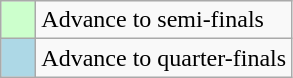<table class="wikitable">
<tr>
<td style="background:#cfc;">    </td>
<td>Advance to semi-finals</td>
</tr>
<tr>
<td style="background:#ADD8E6;">    </td>
<td>Advance to quarter-finals</td>
</tr>
</table>
